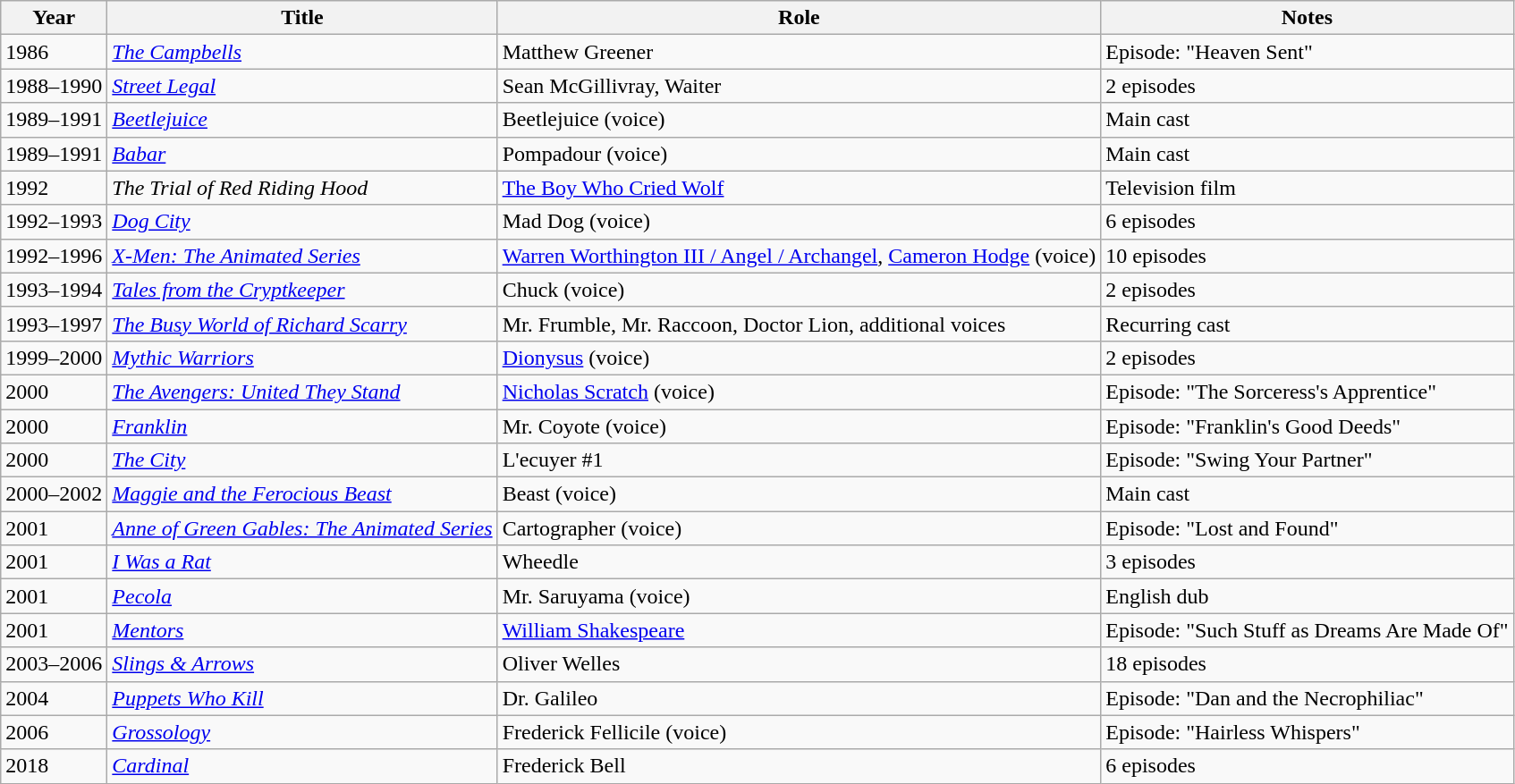<table class="wikitable sortable">
<tr>
<th>Year</th>
<th>Title</th>
<th>Role</th>
<th>Notes</th>
</tr>
<tr>
<td>1986</td>
<td><em><a href='#'>The Campbells</a></em></td>
<td>Matthew Greener</td>
<td>Episode: "Heaven Sent"</td>
</tr>
<tr>
<td>1988–1990</td>
<td><em><a href='#'>Street Legal</a></em></td>
<td>Sean McGillivray, Waiter</td>
<td>2 episodes</td>
</tr>
<tr>
<td>1989–1991</td>
<td><em><a href='#'>Beetlejuice</a></em></td>
<td>Beetlejuice (voice)</td>
<td>Main cast</td>
</tr>
<tr>
<td>1989–1991</td>
<td><em><a href='#'>Babar</a></em></td>
<td>Pompadour (voice)</td>
<td>Main cast</td>
</tr>
<tr>
<td>1992</td>
<td><em>The Trial of Red Riding Hood</em></td>
<td><a href='#'>The Boy Who Cried Wolf</a></td>
<td>Television film</td>
</tr>
<tr>
<td>1992–1993</td>
<td><em><a href='#'>Dog City</a></em></td>
<td>Mad Dog (voice)</td>
<td>6 episodes</td>
</tr>
<tr>
<td>1992–1996</td>
<td><em><a href='#'>X-Men: The Animated Series</a></em></td>
<td><a href='#'>Warren Worthington III / Angel / Archangel</a>, <a href='#'>Cameron Hodge</a> (voice)</td>
<td>10 episodes</td>
</tr>
<tr>
<td>1993–1994</td>
<td><em><a href='#'>Tales from the Cryptkeeper</a></em></td>
<td>Chuck (voice)</td>
<td>2 episodes</td>
</tr>
<tr>
<td>1993–1997</td>
<td><em><a href='#'>The Busy World of Richard Scarry</a></em></td>
<td>Mr. Frumble, Mr. Raccoon, Doctor Lion, additional voices</td>
<td>Recurring cast</td>
</tr>
<tr>
<td>1999–2000</td>
<td><em><a href='#'>Mythic Warriors</a></em></td>
<td><a href='#'>Dionysus</a> (voice)</td>
<td>2 episodes</td>
</tr>
<tr>
<td>2000</td>
<td><em><a href='#'>The Avengers: United They Stand</a></em></td>
<td><a href='#'>Nicholas Scratch</a> (voice)</td>
<td>Episode: "The Sorceress's Apprentice"</td>
</tr>
<tr>
<td>2000</td>
<td><em><a href='#'>Franklin</a></em></td>
<td>Mr. Coyote (voice)</td>
<td>Episode: "Franklin's Good Deeds"</td>
</tr>
<tr>
<td>2000</td>
<td><em><a href='#'>The City</a></em></td>
<td>L'ecuyer #1</td>
<td>Episode: "Swing Your Partner"</td>
</tr>
<tr>
<td>2000–2002</td>
<td><em><a href='#'>Maggie and the Ferocious Beast</a></em></td>
<td>Beast (voice)</td>
<td>Main cast</td>
</tr>
<tr>
<td>2001</td>
<td><em><a href='#'>Anne of Green Gables: The Animated Series</a></em></td>
<td>Cartographer (voice)</td>
<td>Episode: "Lost and Found"</td>
</tr>
<tr>
<td>2001</td>
<td><em><a href='#'>I Was a Rat</a></em></td>
<td>Wheedle</td>
<td>3 episodes</td>
</tr>
<tr>
<td>2001</td>
<td><em><a href='#'>Pecola</a></em></td>
<td>Mr. Saruyama (voice)</td>
<td>English dub</td>
</tr>
<tr>
<td>2001</td>
<td><em><a href='#'>Mentors</a></em></td>
<td><a href='#'>William Shakespeare</a></td>
<td>Episode: "Such Stuff as Dreams Are Made Of"</td>
</tr>
<tr>
<td>2003–2006</td>
<td><em><a href='#'>Slings & Arrows</a></em></td>
<td>Oliver Welles</td>
<td>18 episodes</td>
</tr>
<tr>
<td>2004</td>
<td><em><a href='#'>Puppets Who Kill</a></em></td>
<td>Dr. Galileo</td>
<td>Episode: "Dan and the Necrophiliac"</td>
</tr>
<tr>
<td>2006</td>
<td><em><a href='#'>Grossology</a></em></td>
<td>Frederick Fellicile (voice)</td>
<td>Episode: "Hairless Whispers"</td>
</tr>
<tr>
<td>2018</td>
<td><em><a href='#'>Cardinal</a></em></td>
<td>Frederick Bell</td>
<td>6 episodes</td>
</tr>
</table>
